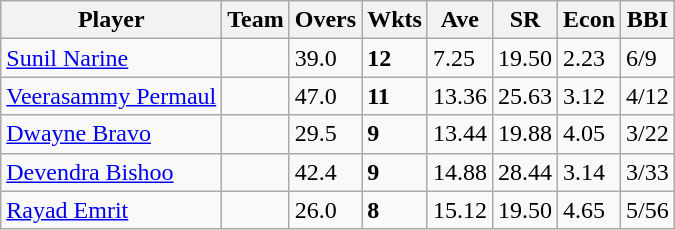<table class="wikitable">
<tr>
<th>Player</th>
<th>Team</th>
<th>Overs</th>
<th>Wkts</th>
<th>Ave</th>
<th>SR</th>
<th>Econ</th>
<th>BBI</th>
</tr>
<tr>
<td><a href='#'>Sunil Narine</a></td>
<td></td>
<td>39.0</td>
<td><strong>12</strong></td>
<td>7.25</td>
<td>19.50</td>
<td>2.23</td>
<td>6/9</td>
</tr>
<tr>
<td><a href='#'>Veerasammy Permaul</a></td>
<td></td>
<td>47.0</td>
<td><strong>11</strong></td>
<td>13.36</td>
<td>25.63</td>
<td>3.12</td>
<td>4/12</td>
</tr>
<tr>
<td><a href='#'>Dwayne Bravo</a></td>
<td></td>
<td>29.5</td>
<td><strong>9</strong></td>
<td>13.44</td>
<td>19.88</td>
<td>4.05</td>
<td>3/22</td>
</tr>
<tr>
<td><a href='#'>Devendra Bishoo</a></td>
<td></td>
<td>42.4</td>
<td><strong>9</strong></td>
<td>14.88</td>
<td>28.44</td>
<td>3.14</td>
<td>3/33</td>
</tr>
<tr>
<td><a href='#'>Rayad Emrit</a></td>
<td></td>
<td>26.0</td>
<td><strong>8</strong></td>
<td>15.12</td>
<td>19.50</td>
<td>4.65</td>
<td>5/56</td>
</tr>
</table>
